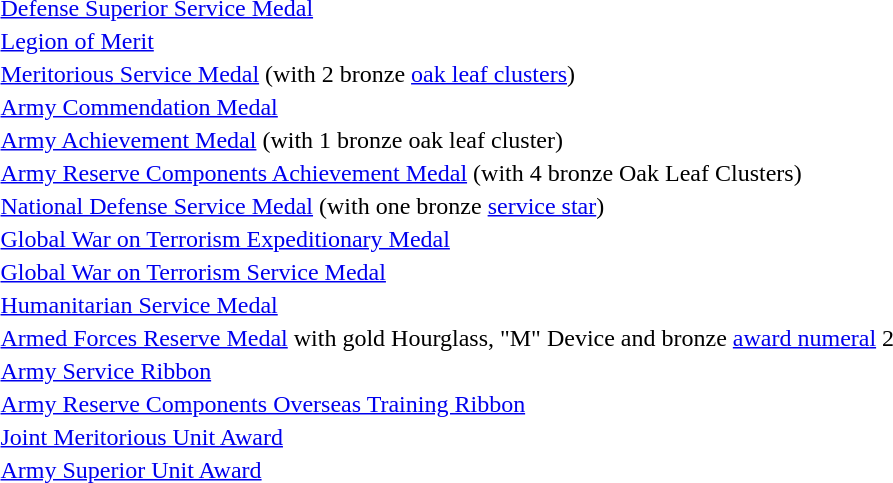<table>
<tr>
<td></td>
<td><a href='#'>Defense Superior Service Medal</a></td>
</tr>
<tr>
<td></td>
<td><a href='#'>Legion of Merit</a></td>
</tr>
<tr>
<td></td>
<td><a href='#'>Meritorious Service Medal</a> (with 2 bronze <a href='#'>oak leaf clusters</a>)</td>
</tr>
<tr>
<td></td>
<td><a href='#'>Army Commendation Medal</a></td>
</tr>
<tr>
<td></td>
<td><a href='#'>Army Achievement Medal</a> (with 1 bronze oak leaf cluster)</td>
</tr>
<tr>
<td></td>
<td><a href='#'>Army Reserve Components Achievement Medal</a> (with 4 bronze Oak Leaf Clusters)</td>
</tr>
<tr>
<td></td>
<td><a href='#'>National Defense Service Medal</a> (with one bronze <a href='#'>service star</a>)</td>
</tr>
<tr>
<td></td>
<td><a href='#'>Global War on Terrorism Expeditionary Medal</a></td>
</tr>
<tr>
<td></td>
<td><a href='#'>Global War on Terrorism Service Medal</a></td>
</tr>
<tr>
<td></td>
<td><a href='#'>Humanitarian Service Medal</a></td>
</tr>
<tr>
<td><span></span></td>
<td><a href='#'>Armed Forces Reserve Medal</a> with gold Hourglass, "M" Device and bronze <a href='#'>award numeral</a> 2</td>
</tr>
<tr>
<td></td>
<td><a href='#'>Army Service Ribbon</a></td>
</tr>
<tr>
<td></td>
<td><a href='#'>Army Reserve Components Overseas Training Ribbon</a></td>
</tr>
<tr>
<td></td>
<td><a href='#'>Joint Meritorious Unit Award</a></td>
</tr>
<tr>
<td></td>
<td><a href='#'>Army Superior Unit Award</a></td>
</tr>
</table>
